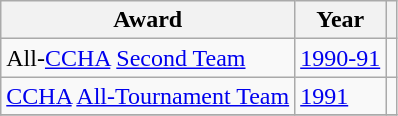<table class="wikitable">
<tr>
<th>Award</th>
<th>Year</th>
<th></th>
</tr>
<tr>
<td>All-<a href='#'>CCHA</a> <a href='#'>Second Team</a></td>
<td><a href='#'>1990-91</a></td>
<td></td>
</tr>
<tr>
<td><a href='#'>CCHA</a> <a href='#'>All-Tournament Team</a></td>
<td><a href='#'>1991</a></td>
<td></td>
</tr>
<tr>
</tr>
</table>
